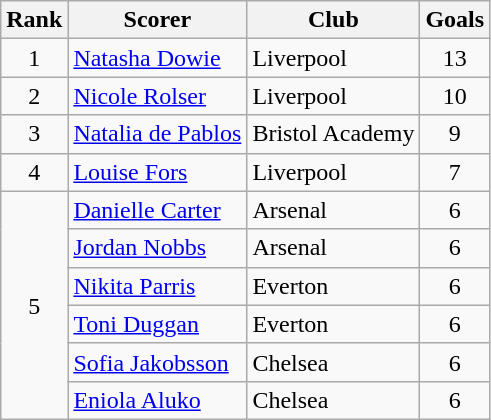<table class="wikitable" style="text-align:center">
<tr>
<th>Rank</th>
<th>Scorer</th>
<th>Club</th>
<th>Goals</th>
</tr>
<tr>
<td>1</td>
<td align="left"><a href='#'>Natasha Dowie</a></td>
<td align="left">Liverpool</td>
<td>13</td>
</tr>
<tr>
<td>2</td>
<td align="left"><a href='#'>Nicole Rolser</a></td>
<td align="left">Liverpool</td>
<td>10</td>
</tr>
<tr>
<td>3</td>
<td align="left"><a href='#'>Natalia de Pablos</a></td>
<td align="left">Bristol Academy</td>
<td>9</td>
</tr>
<tr>
<td>4</td>
<td align="left"><a href='#'>Louise Fors</a></td>
<td align="left">Liverpool</td>
<td>7</td>
</tr>
<tr>
<td rowspan="6">5</td>
<td align="left"><a href='#'>Danielle Carter</a></td>
<td align="left">Arsenal</td>
<td>6</td>
</tr>
<tr>
<td align="left"><a href='#'>Jordan Nobbs</a></td>
<td align="left">Arsenal</td>
<td>6</td>
</tr>
<tr>
<td align="left"><a href='#'>Nikita Parris</a></td>
<td align="left">Everton</td>
<td>6</td>
</tr>
<tr>
<td align="left"><a href='#'>Toni Duggan</a></td>
<td align="left">Everton</td>
<td>6</td>
</tr>
<tr>
<td align="left"><a href='#'>Sofia Jakobsson</a></td>
<td align="left">Chelsea</td>
<td>6</td>
</tr>
<tr>
<td align="left"><a href='#'>Eniola Aluko</a></td>
<td align="left">Chelsea</td>
<td>6</td>
</tr>
</table>
